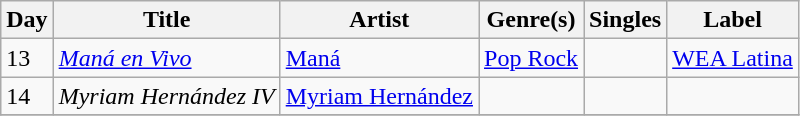<table class="wikitable sortable" style="text-align: left;">
<tr>
<th>Day</th>
<th>Title</th>
<th>Artist</th>
<th>Genre(s)</th>
<th>Singles</th>
<th>Label</th>
</tr>
<tr>
<td>13</td>
<td><em><a href='#'>Maná en Vivo</a></em></td>
<td><a href='#'>Maná</a></td>
<td><a href='#'>Pop Rock</a></td>
<td></td>
<td><a href='#'>WEA Latina</a></td>
</tr>
<tr>
<td>14</td>
<td><em>Myriam Hernández IV</em></td>
<td><a href='#'>Myriam Hernández</a></td>
<td></td>
<td></td>
<td></td>
</tr>
<tr>
</tr>
</table>
